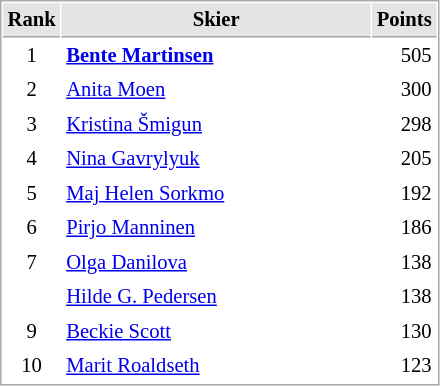<table cellspacing="1" cellpadding="3" style="border:1px solid #AAAAAA;font-size:86%">
<tr style="background-color: #E4E4E4;">
<th style="border-bottom:1px solid #AAAAAA" width=10>Rank</th>
<th style="border-bottom:1px solid #AAAAAA" width=200>Skier</th>
<th style="border-bottom:1px solid #AAAAAA" width=20 align=right>Points</th>
</tr>
<tr>
<td align=center>1</td>
<td> <strong><a href='#'>Bente Martinsen</a></strong></td>
<td align=right>505</td>
</tr>
<tr>
<td align=center>2</td>
<td> <a href='#'>Anita Moen</a></td>
<td align=right>300</td>
</tr>
<tr>
<td align=center>3</td>
<td> <a href='#'>Kristina Šmigun</a></td>
<td align=right>298</td>
</tr>
<tr>
<td align=center>4</td>
<td> <a href='#'>Nina Gavrylyuk</a></td>
<td align=right>205</td>
</tr>
<tr>
<td align=center>5</td>
<td> <a href='#'>Maj Helen Sorkmo</a></td>
<td align=right>192</td>
</tr>
<tr>
<td align=center>6</td>
<td> <a href='#'>Pirjo Manninen</a></td>
<td align=right>186</td>
</tr>
<tr>
<td align=center>7</td>
<td> <a href='#'>Olga Danilova</a></td>
<td align=right>138</td>
</tr>
<tr>
<td align=center></td>
<td> <a href='#'>Hilde G. Pedersen</a></td>
<td align=right>138</td>
</tr>
<tr>
<td align=center>9</td>
<td> <a href='#'>Beckie Scott</a></td>
<td align=right>130</td>
</tr>
<tr>
<td align=center>10</td>
<td> <a href='#'>Marit Roaldseth</a></td>
<td align=right>123</td>
</tr>
</table>
